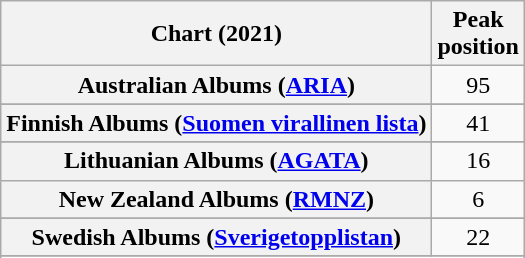<table class="wikitable sortable plainrowheaders" style="text-align:center">
<tr>
<th scope="col">Chart (2021)</th>
<th scope="col">Peak<br>position</th>
</tr>
<tr>
<th scope="row">Australian Albums (<a href='#'>ARIA</a>)</th>
<td>95</td>
</tr>
<tr>
</tr>
<tr>
</tr>
<tr>
</tr>
<tr>
</tr>
<tr>
</tr>
<tr>
</tr>
<tr>
<th scope="row">Finnish Albums (<a href='#'>Suomen virallinen lista</a>)</th>
<td>41</td>
</tr>
<tr>
</tr>
<tr>
</tr>
<tr>
<th scope="row">Lithuanian Albums (<a href='#'>AGATA</a>)</th>
<td>16</td>
</tr>
<tr>
<th scope="row">New Zealand Albums (<a href='#'>RMNZ</a>)</th>
<td>6</td>
</tr>
<tr>
</tr>
<tr>
</tr>
<tr>
<th scope="row">Swedish Albums (<a href='#'>Sverigetopplistan</a>)</th>
<td>22</td>
</tr>
<tr>
</tr>
<tr>
</tr>
<tr>
</tr>
<tr>
</tr>
<tr>
</tr>
<tr>
</tr>
</table>
